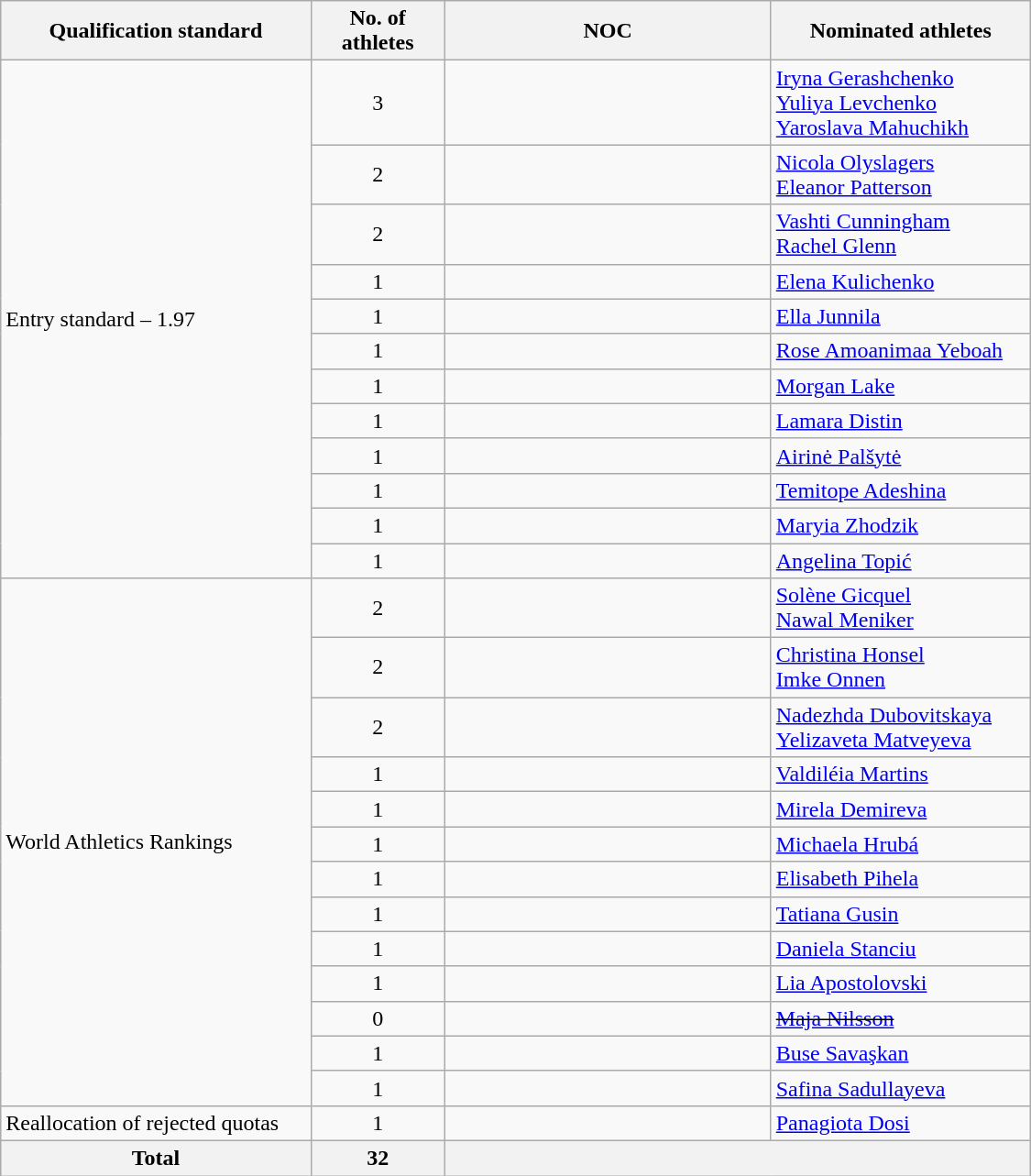<table class="wikitable sortable" style="text-align:left; width:750px;">
<tr>
<th>Qualification standard</th>
<th width=90>No. of athletes</th>
<th width=230>NOC</th>
<th>Nominated athletes</th>
</tr>
<tr>
<td rowspan=12>Entry standard – 1.97</td>
<td align=center>3</td>
<td></td>
<td><a href='#'>Iryna Gerashchenko</a><br><a href='#'>Yuliya Levchenko</a><br><a href='#'>Yaroslava Mahuchikh</a></td>
</tr>
<tr>
<td align=center>2</td>
<td></td>
<td><a href='#'>Nicola Olyslagers</a><br><a href='#'>Eleanor Patterson</a></td>
</tr>
<tr>
<td align=center>2</td>
<td></td>
<td><a href='#'>Vashti Cunningham</a><br><a href='#'>Rachel Glenn</a></td>
</tr>
<tr>
<td align=center>1</td>
<td></td>
<td><a href='#'>Elena Kulichenko</a></td>
</tr>
<tr>
<td align=center>1</td>
<td></td>
<td><a href='#'>Ella Junnila</a></td>
</tr>
<tr>
<td align=center>1</td>
<td></td>
<td><a href='#'>Rose Amoanimaa Yeboah</a></td>
</tr>
<tr>
<td align=center>1</td>
<td></td>
<td><a href='#'>Morgan Lake</a></td>
</tr>
<tr>
<td align=center>1</td>
<td></td>
<td><a href='#'>Lamara Distin</a></td>
</tr>
<tr>
<td align=center>1</td>
<td></td>
<td><a href='#'>Airinė Palšytė</a></td>
</tr>
<tr>
<td align=center>1</td>
<td></td>
<td><a href='#'>Temitope Adeshina</a></td>
</tr>
<tr>
<td align=center>1</td>
<td></td>
<td><a href='#'>Maryia Zhodzik</a></td>
</tr>
<tr>
<td align=center>1</td>
<td></td>
<td><a href='#'>Angelina Topić</a></td>
</tr>
<tr>
<td rowspan=13>World Athletics Rankings</td>
<td align=center>2</td>
<td></td>
<td><a href='#'>Solène Gicquel</a><br><a href='#'>Nawal Meniker</a></td>
</tr>
<tr>
<td align=center>2</td>
<td></td>
<td><a href='#'>Christina Honsel</a><br><a href='#'>Imke Onnen</a></td>
</tr>
<tr>
<td align=center>2</td>
<td></td>
<td><a href='#'>Nadezhda Dubovitskaya</a><br><a href='#'>Yelizaveta Matveyeva</a></td>
</tr>
<tr>
<td align=center>1</td>
<td></td>
<td><a href='#'>Valdiléia Martins</a></td>
</tr>
<tr>
<td align=center>1</td>
<td></td>
<td><a href='#'>Mirela Demireva</a></td>
</tr>
<tr>
<td align=center>1</td>
<td></td>
<td><a href='#'>Michaela Hrubá</a></td>
</tr>
<tr>
<td align=center>1</td>
<td></td>
<td><a href='#'>Elisabeth Pihela</a></td>
</tr>
<tr>
<td align=center>1</td>
<td></td>
<td><a href='#'>Tatiana Gusin</a></td>
</tr>
<tr>
<td align=center>1</td>
<td></td>
<td><a href='#'>Daniela Stanciu</a></td>
</tr>
<tr>
<td align=center>1</td>
<td></td>
<td><a href='#'>Lia Apostolovski</a></td>
</tr>
<tr>
<td align=center>0</td>
<td><s></s></td>
<td><s><a href='#'>Maja Nilsson</a></s></td>
</tr>
<tr>
<td align=center>1</td>
<td></td>
<td><a href='#'>Buse Savaşkan</a></td>
</tr>
<tr>
<td align=center>1</td>
<td></td>
<td><a href='#'>Safina Sadullayeva</a></td>
</tr>
<tr>
<td>Reallocation of rejected quotas</td>
<td align=center>1</td>
<td></td>
<td><a href='#'>Panagiota Dosi</a></td>
</tr>
<tr>
<th>Total</th>
<th>32</th>
<th colspan=2></th>
</tr>
</table>
